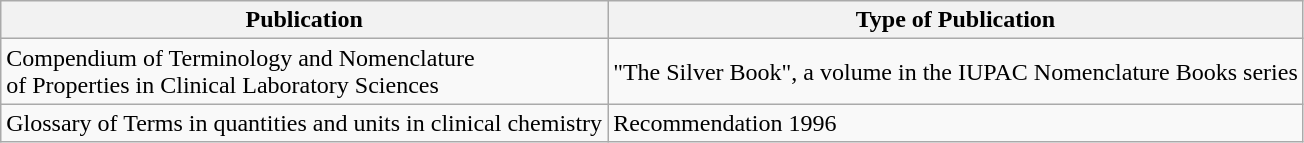<table class="wikitable">
<tr>
<th>Publication</th>
<th>Type of Publication</th>
</tr>
<tr>
<td>Compendium of Terminology and Nomenclature<br>of Properties in Clinical Laboratory Sciences</td>
<td>"The Silver Book", a volume in the IUPAC Nomenclature Books series</td>
</tr>
<tr>
<td>Glossary of Terms in quantities and units in clinical chemistry</td>
<td>Recommendation 1996</td>
</tr>
</table>
